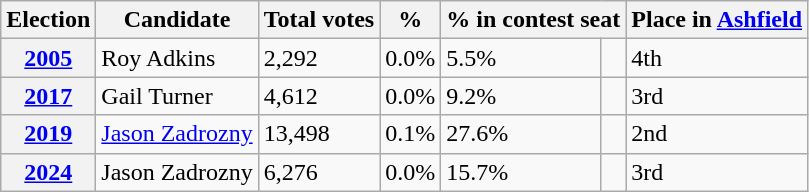<table class="wikitable">
<tr>
<th>Election</th>
<th>Candidate</th>
<th>Total votes</th>
<th>%</th>
<th colspan=2>% in contest seat</th>
<th>Place in <a href='#'>Ashfield</a></th>
</tr>
<tr>
<th><a href='#'>2005</a></th>
<td>Roy Adkins</td>
<td>2,292</td>
<td>0.0%</td>
<td>5.5%</td>
<td></td>
<td>4th</td>
</tr>
<tr>
<th><a href='#'>2017</a></th>
<td>Gail Turner</td>
<td>4,612</td>
<td>0.0%</td>
<td>9.2%</td>
<td></td>
<td>3rd</td>
</tr>
<tr>
<th><a href='#'>2019</a></th>
<td><a href='#'>Jason Zadrozny</a></td>
<td>13,498</td>
<td>0.1%</td>
<td>27.6%</td>
<td></td>
<td>2nd</td>
</tr>
<tr>
<th><a href='#'>2024</a></th>
<td>Jason Zadrozny</td>
<td>6,276</td>
<td>0.0%</td>
<td>15.7%</td>
<td></td>
<td>3rd</td>
</tr>
</table>
